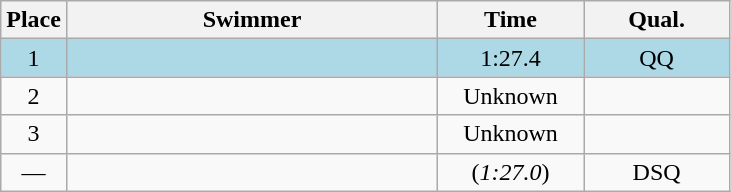<table class=wikitable style="text-align:center">
<tr>
<th>Place</th>
<th width=240>Swimmer</th>
<th width=90>Time</th>
<th width=90>Qual.</th>
</tr>
<tr bgcolor=lightblue>
<td>1</td>
<td align=left></td>
<td>1:27.4</td>
<td>QQ</td>
</tr>
<tr>
<td>2</td>
<td align=left></td>
<td>Unknown</td>
<td></td>
</tr>
<tr>
<td>3</td>
<td align=left></td>
<td>Unknown</td>
<td></td>
</tr>
<tr>
<td>—</td>
<td align=left></td>
<td>(<em>1:27.0</em>)</td>
<td>DSQ</td>
</tr>
</table>
